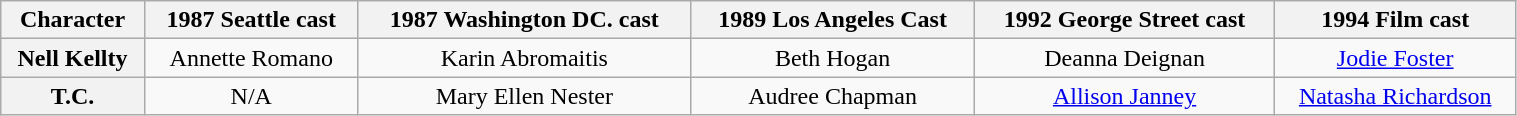<table class="wikitable" width="80%">
<tr>
<th>Character</th>
<th>1987 Seattle cast</th>
<th>1987 Washington DC. cast</th>
<th>1989 Los Angeles Cast</th>
<th>1992 George Street cast</th>
<th>1994 Film cast</th>
</tr>
<tr>
<th scope="row">Nell Kellty</th>
<td align="center" colspan="1">Annette Romano</td>
<td align="center" colspan="1">Karin Abromaitis</td>
<td align="center" colspan="1">Beth Hogan</td>
<td align="center" colspan="1">Deanna Deignan</td>
<td align="center" colspan="1"><a href='#'>Jodie Foster</a></td>
</tr>
<tr>
<th scope="row">T.C.</th>
<td align="center">N/A</td>
<td align="center">Mary Ellen Nester</td>
<td align="center">Audree Chapman</td>
<td align="center"><a href='#'>Allison Janney</a></td>
<td align="center"><a href='#'>Natasha Richardson</a></td>
</tr>
</table>
